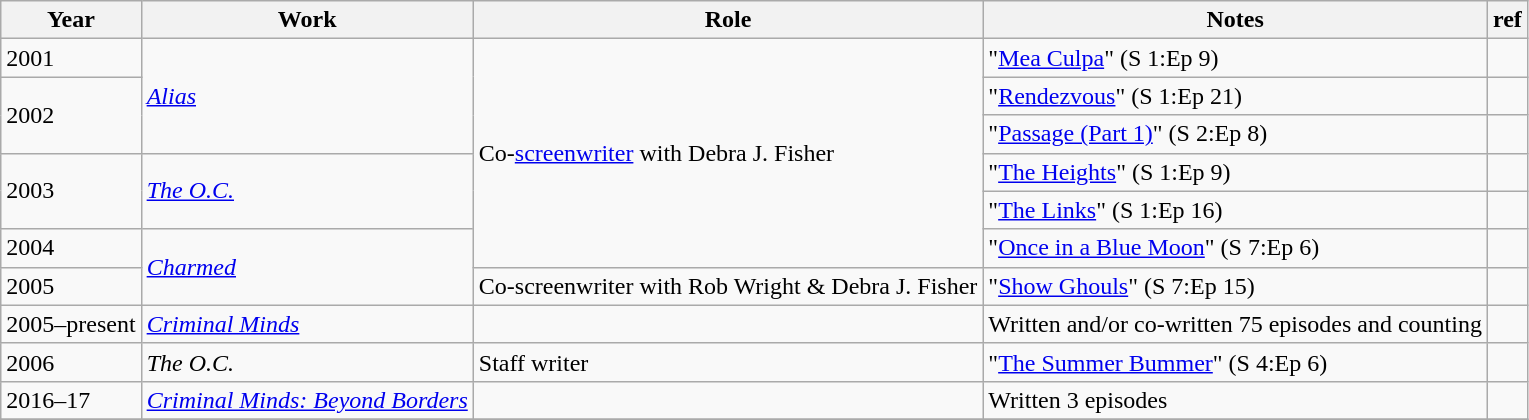<table class="wikitable">
<tr>
<th>Year</th>
<th>Work</th>
<th>Role</th>
<th>Notes</th>
<th>ref</th>
</tr>
<tr>
<td>2001</td>
<td rowspan="3"><em><a href='#'>Alias</a></em></td>
<td rowspan="6">Co-<a href='#'>screenwriter</a> with Debra J. Fisher</td>
<td>"<a href='#'>Mea Culpa</a>" (S 1:Ep 9)</td>
<td></td>
</tr>
<tr>
<td rowspan="2">2002</td>
<td>"<a href='#'>Rendezvous</a>" (S 1:Ep 21)</td>
<td></td>
</tr>
<tr>
<td>"<a href='#'>Passage (Part 1)</a>" (S 2:Ep 8)</td>
<td></td>
</tr>
<tr>
<td rowspan="2">2003</td>
<td rowspan="2"><em><a href='#'>The O.C.</a></em></td>
<td>"<a href='#'>The Heights</a>" (S 1:Ep 9)</td>
<td></td>
</tr>
<tr>
<td>"<a href='#'>The Links</a>" (S 1:Ep 16)</td>
<td></td>
</tr>
<tr>
<td>2004</td>
<td rowspan="2"><em><a href='#'>Charmed</a></em></td>
<td>"<a href='#'>Once in a Blue Moon</a>" (S 7:Ep 6)</td>
<td></td>
</tr>
<tr>
<td>2005</td>
<td>Co-screenwriter with Rob Wright & Debra J. Fisher</td>
<td>"<a href='#'>Show Ghouls</a>" (S 7:Ep 15)</td>
<td></td>
</tr>
<tr>
<td>2005–present</td>
<td><em><a href='#'>Criminal Minds</a></em></td>
<td></td>
<td>Written and/or co-written 75 episodes and counting</td>
<td></td>
</tr>
<tr>
<td>2006</td>
<td><em>The O.C.</em></td>
<td>Staff writer</td>
<td>"<a href='#'>The Summer Bummer</a>" (S 4:Ep 6)</td>
<td></td>
</tr>
<tr>
<td>2016–17</td>
<td><em><a href='#'>Criminal Minds: Beyond Borders</a></em></td>
<td></td>
<td>Written 3 episodes</td>
<td></td>
</tr>
<tr>
</tr>
</table>
